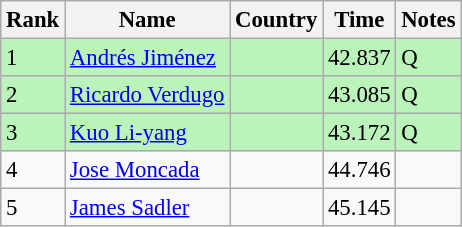<table class="wikitable" style="font-size:95%" style="text-align:center; width:35em;">
<tr>
<th>Rank</th>
<th>Name</th>
<th>Country</th>
<th>Time</th>
<th>Notes</th>
</tr>
<tr bgcolor=bbf3bb>
<td>1</td>
<td align=left><a href='#'>Andrés Jiménez</a></td>
<td align=left></td>
<td>42.837</td>
<td>Q</td>
</tr>
<tr bgcolor=bbf3bb>
<td>2</td>
<td align=left><a href='#'>Ricardo Verdugo</a></td>
<td align=left></td>
<td>43.085</td>
<td>Q</td>
</tr>
<tr bgcolor=bbf3bb>
<td>3</td>
<td align=left><a href='#'>Kuo Li-yang</a></td>
<td align=left></td>
<td>43.172</td>
<td>Q</td>
</tr>
<tr>
<td>4</td>
<td align=left><a href='#'>Jose Moncada</a></td>
<td align=left></td>
<td>44.746</td>
<td></td>
</tr>
<tr>
<td>5</td>
<td align=left><a href='#'>James Sadler</a></td>
<td align=left></td>
<td>45.145</td>
<td></td>
</tr>
</table>
